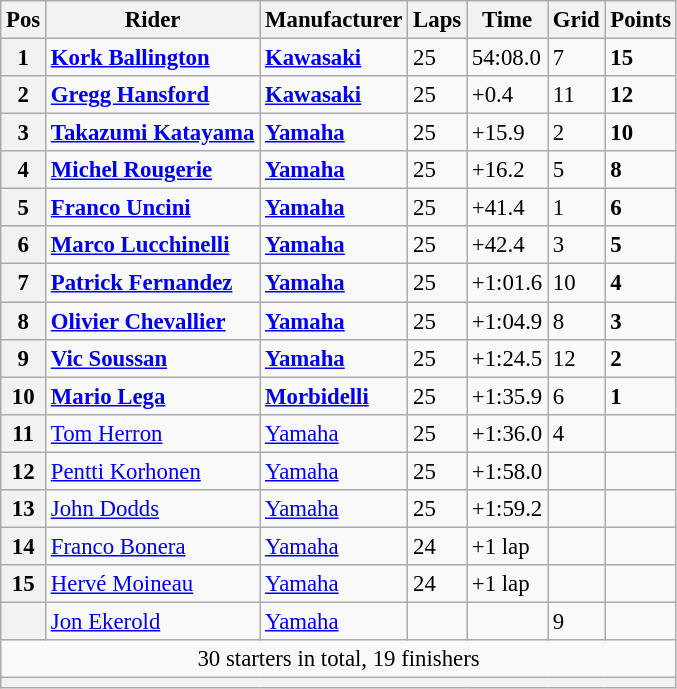<table class="wikitable" style="font-size: 95%;">
<tr>
<th>Pos</th>
<th>Rider</th>
<th>Manufacturer</th>
<th>Laps</th>
<th>Time</th>
<th>Grid</th>
<th>Points</th>
</tr>
<tr>
<th>1</th>
<td> <strong><a href='#'>Kork Ballington</a></strong></td>
<td><strong><a href='#'>Kawasaki</a></strong></td>
<td>25</td>
<td>54:08.0</td>
<td>7</td>
<td><strong>15</strong></td>
</tr>
<tr>
<th>2</th>
<td> <strong><a href='#'>Gregg Hansford</a></strong></td>
<td><strong><a href='#'>Kawasaki</a></strong></td>
<td>25</td>
<td>+0.4</td>
<td>11</td>
<td><strong>12</strong></td>
</tr>
<tr>
<th>3</th>
<td> <strong><a href='#'>Takazumi Katayama</a></strong></td>
<td><strong><a href='#'>Yamaha</a></strong></td>
<td>25</td>
<td>+15.9</td>
<td>2</td>
<td><strong>10</strong></td>
</tr>
<tr>
<th>4</th>
<td> <strong><a href='#'>Michel Rougerie</a></strong></td>
<td><strong><a href='#'>Yamaha</a></strong></td>
<td>25</td>
<td>+16.2</td>
<td>5</td>
<td><strong>8</strong></td>
</tr>
<tr>
<th>5</th>
<td> <strong><a href='#'>Franco Uncini</a></strong></td>
<td><strong><a href='#'>Yamaha</a></strong></td>
<td>25</td>
<td>+41.4</td>
<td>1</td>
<td><strong>6</strong></td>
</tr>
<tr>
<th>6</th>
<td> <strong><a href='#'>Marco Lucchinelli</a></strong></td>
<td><strong><a href='#'>Yamaha</a></strong></td>
<td>25</td>
<td>+42.4</td>
<td>3</td>
<td><strong>5</strong></td>
</tr>
<tr>
<th>7</th>
<td> <strong><a href='#'>Patrick Fernandez</a></strong></td>
<td><strong><a href='#'>Yamaha</a></strong></td>
<td>25</td>
<td>+1:01.6</td>
<td>10</td>
<td><strong>4</strong></td>
</tr>
<tr>
<th>8</th>
<td> <strong><a href='#'>Olivier Chevallier</a></strong></td>
<td><strong><a href='#'>Yamaha</a></strong></td>
<td>25</td>
<td>+1:04.9</td>
<td>8</td>
<td><strong>3</strong></td>
</tr>
<tr>
<th>9</th>
<td> <strong><a href='#'>Vic Soussan</a></strong></td>
<td><strong><a href='#'>Yamaha</a></strong></td>
<td>25</td>
<td>+1:24.5</td>
<td>12</td>
<td><strong>2</strong></td>
</tr>
<tr>
<th>10</th>
<td> <strong><a href='#'>Mario Lega</a></strong></td>
<td><strong><a href='#'>Morbidelli</a></strong></td>
<td>25</td>
<td>+1:35.9</td>
<td>6</td>
<td><strong>1</strong></td>
</tr>
<tr>
<th>11</th>
<td> <a href='#'>Tom Herron</a></td>
<td><a href='#'>Yamaha</a></td>
<td>25</td>
<td>+1:36.0</td>
<td>4</td>
<td></td>
</tr>
<tr>
<th>12</th>
<td> <a href='#'>Pentti Korhonen</a></td>
<td><a href='#'>Yamaha</a></td>
<td>25</td>
<td>+1:58.0</td>
<td></td>
<td></td>
</tr>
<tr>
<th>13</th>
<td> <a href='#'>John Dodds</a></td>
<td><a href='#'>Yamaha</a></td>
<td>25</td>
<td>+1:59.2</td>
<td></td>
<td></td>
</tr>
<tr>
<th>14</th>
<td> <a href='#'>Franco Bonera</a></td>
<td><a href='#'>Yamaha</a></td>
<td>24</td>
<td>+1 lap</td>
<td></td>
<td></td>
</tr>
<tr>
<th>15</th>
<td> <a href='#'>Hervé Moineau</a></td>
<td><a href='#'>Yamaha</a></td>
<td>24</td>
<td>+1 lap</td>
<td></td>
<td></td>
</tr>
<tr>
<th></th>
<td> <a href='#'>Jon Ekerold</a></td>
<td><a href='#'>Yamaha</a></td>
<td></td>
<td></td>
<td>9</td>
<td></td>
</tr>
<tr>
<td colspan=8 align=center>30 starters in total, 19 finishers</td>
</tr>
<tr>
<th colspan=8></th>
</tr>
</table>
